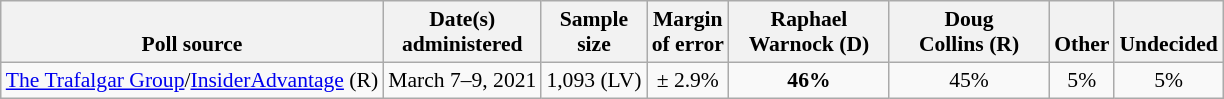<table class="wikitable" style="font-size:90%;text-align:center;">
<tr style="vertical-align:bottom">
<th>Poll source</th>
<th>Date(s)<br>administered</th>
<th>Sample<br>size</th>
<th>Margin<br>of error</th>
<th style="width:100px;">Raphael<br>Warnock (D)</th>
<th style="width:100px;">Doug<br>Collins (R)</th>
<th>Other</th>
<th>Undecided</th>
</tr>
<tr>
<td style="text-align:left;"><a href='#'>The Trafalgar Group</a>/<a href='#'>InsiderAdvantage</a> (R)</td>
<td>March 7–9, 2021</td>
<td>1,093 (LV)</td>
<td>± 2.9%</td>
<td><strong>46%</strong></td>
<td>45%</td>
<td>5%</td>
<td>5%</td>
</tr>
</table>
